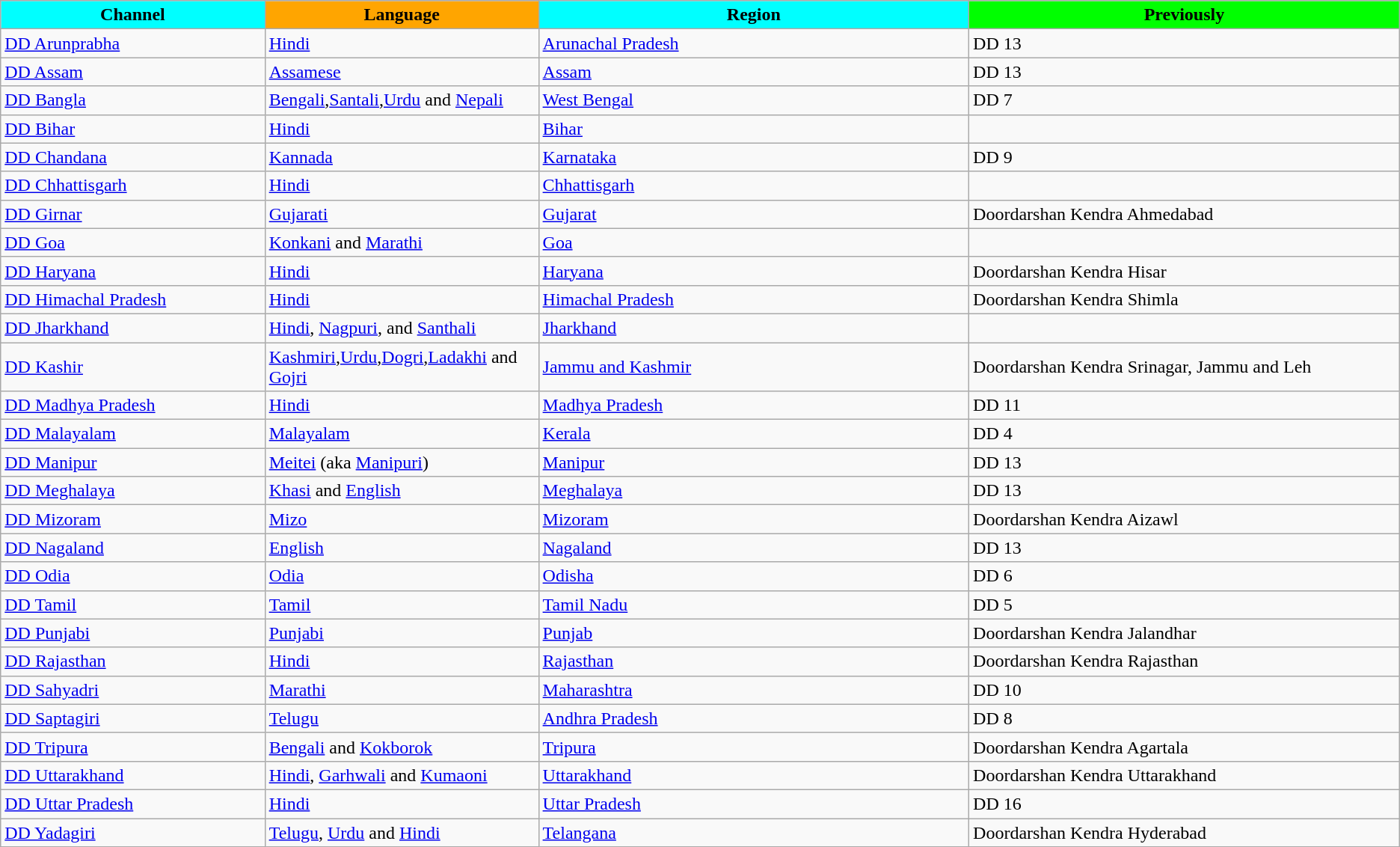<table class="wikitable sortable" style="text-align:middle">
<tr>
<th style="width:180pt; background:Cyan;">Channel</th>
<th style="width:180pt; background: orange;">Language</th>
<th style="width:300pt; background:Cyan;">Region</th>
<th style="width:300pt; background:Lime;">Previously</th>
</tr>
<tr>
<td><a href='#'>DD Arunprabha</a></td>
<td><a href='#'>Hindi</a></td>
<td><a href='#'>Arunachal Pradesh</a></td>
<td>DD 13</td>
</tr>
<tr>
<td><a href='#'>DD Assam</a></td>
<td><a href='#'>Assamese</a></td>
<td><a href='#'>Assam</a></td>
<td>DD 13</td>
</tr>
<tr>
<td><a href='#'>DD Bangla</a></td>
<td><a href='#'>Bengali</a>,<a href='#'>Santali</a>,<a href='#'>Urdu</a> and <a href='#'>Nepali</a></td>
<td><a href='#'>West Bengal</a></td>
<td>DD 7</td>
</tr>
<tr>
<td><a href='#'>DD Bihar</a></td>
<td><a href='#'>Hindi</a></td>
<td><a href='#'>Bihar</a></td>
<td></td>
</tr>
<tr>
<td><a href='#'>DD Chandana</a></td>
<td><a href='#'>Kannada</a></td>
<td><a href='#'>Karnataka</a></td>
<td>DD 9</td>
</tr>
<tr>
<td><a href='#'>DD Chhattisgarh</a></td>
<td><a href='#'>Hindi</a></td>
<td><a href='#'>Chhattisgarh</a></td>
<td></td>
</tr>
<tr>
<td><a href='#'>DD Girnar</a></td>
<td><a href='#'>Gujarati</a></td>
<td><a href='#'>Gujarat</a></td>
<td>Doordarshan Kendra Ahmedabad</td>
</tr>
<tr>
<td><a href='#'>DD Goa</a></td>
<td><a href='#'>Konkani</a> and <a href='#'>Marathi</a></td>
<td><a href='#'>Goa</a></td>
<td></td>
</tr>
<tr>
<td><a href='#'>DD Haryana</a></td>
<td><a href='#'>Hindi</a></td>
<td><a href='#'>Haryana</a></td>
<td>Doordarshan Kendra Hisar</td>
</tr>
<tr>
<td><a href='#'>DD Himachal Pradesh</a></td>
<td><a href='#'>Hindi</a></td>
<td><a href='#'>Himachal Pradesh</a></td>
<td>Doordarshan Kendra Shimla</td>
</tr>
<tr>
<td><a href='#'>DD Jharkhand</a></td>
<td><a href='#'>Hindi</a>, <a href='#'>Nagpuri</a>, and <a href='#'>Santhali</a></td>
<td><a href='#'>Jharkhand</a></td>
<td></td>
</tr>
<tr>
<td><a href='#'>DD Kashir</a></td>
<td><a href='#'>Kashmiri</a>,<a href='#'>Urdu</a>,<a href='#'>Dogri</a>,<a href='#'>Ladakhi</a> and <a href='#'>Gojri</a></td>
<td><a href='#'>Jammu and Kashmir</a></td>
<td>Doordarshan Kendra Srinagar, Jammu and Leh</td>
</tr>
<tr>
<td><a href='#'>DD Madhya Pradesh</a></td>
<td><a href='#'>Hindi</a></td>
<td><a href='#'>Madhya Pradesh</a></td>
<td>DD 11</td>
</tr>
<tr>
<td><a href='#'>DD Malayalam</a></td>
<td><a href='#'>Malayalam</a></td>
<td><a href='#'>Kerala</a></td>
<td>DD 4</td>
</tr>
<tr>
<td><a href='#'>DD Manipur</a></td>
<td><a href='#'>Meitei</a> (aka <a href='#'>Manipuri</a>)</td>
<td><a href='#'>Manipur</a></td>
<td>DD 13</td>
</tr>
<tr>
<td><a href='#'>DD Meghalaya</a></td>
<td><a href='#'>Khasi</a> and <a href='#'>English</a></td>
<td><a href='#'>Meghalaya</a></td>
<td>DD 13</td>
</tr>
<tr>
<td><a href='#'>DD Mizoram</a></td>
<td><a href='#'>Mizo</a></td>
<td><a href='#'>Mizoram</a></td>
<td>Doordarshan Kendra Aizawl</td>
</tr>
<tr>
<td><a href='#'>DD Nagaland</a></td>
<td><a href='#'>English</a></td>
<td><a href='#'>Nagaland</a></td>
<td>DD 13</td>
</tr>
<tr>
<td><a href='#'>DD Odia</a></td>
<td><a href='#'>Odia</a></td>
<td><a href='#'>Odisha</a></td>
<td>DD 6</td>
</tr>
<tr>
<td><a href='#'>DD Tamil</a></td>
<td><a href='#'>Tamil</a></td>
<td><a href='#'>Tamil Nadu</a></td>
<td>DD 5</td>
</tr>
<tr>
<td><a href='#'>DD Punjabi</a></td>
<td><a href='#'>Punjabi</a></td>
<td><a href='#'>Punjab</a></td>
<td>Doordarshan Kendra Jalandhar</td>
</tr>
<tr>
<td><a href='#'>DD Rajasthan</a></td>
<td><a href='#'>Hindi</a></td>
<td><a href='#'>Rajasthan</a></td>
<td>Doordarshan Kendra Rajasthan</td>
</tr>
<tr>
<td><a href='#'>DD Sahyadri</a></td>
<td><a href='#'>Marathi</a></td>
<td><a href='#'>Maharashtra</a></td>
<td>DD 10</td>
</tr>
<tr>
<td><a href='#'>DD Saptagiri</a></td>
<td><a href='#'>Telugu</a></td>
<td><a href='#'>Andhra Pradesh</a></td>
<td>DD 8</td>
</tr>
<tr>
<td><a href='#'>DD Tripura</a></td>
<td><a href='#'>Bengali</a> and <a href='#'>Kokborok</a></td>
<td><a href='#'>Tripura</a></td>
<td>Doordarshan Kendra Agartala</td>
</tr>
<tr>
<td><a href='#'>DD Uttarakhand</a></td>
<td><a href='#'>Hindi</a>, <a href='#'>Garhwali</a> and <a href='#'>Kumaoni</a></td>
<td><a href='#'>Uttarakhand</a></td>
<td>Doordarshan Kendra Uttarakhand</td>
</tr>
<tr>
<td><a href='#'>DD Uttar Pradesh</a></td>
<td><a href='#'>Hindi</a></td>
<td><a href='#'>Uttar Pradesh</a></td>
<td>DD 16</td>
</tr>
<tr>
<td><a href='#'>DD Yadagiri</a></td>
<td><a href='#'>Telugu</a>, <a href='#'>Urdu</a> and <a href='#'>Hindi</a></td>
<td><a href='#'>Telangana</a></td>
<td>Doordarshan Kendra Hyderabad</td>
</tr>
</table>
